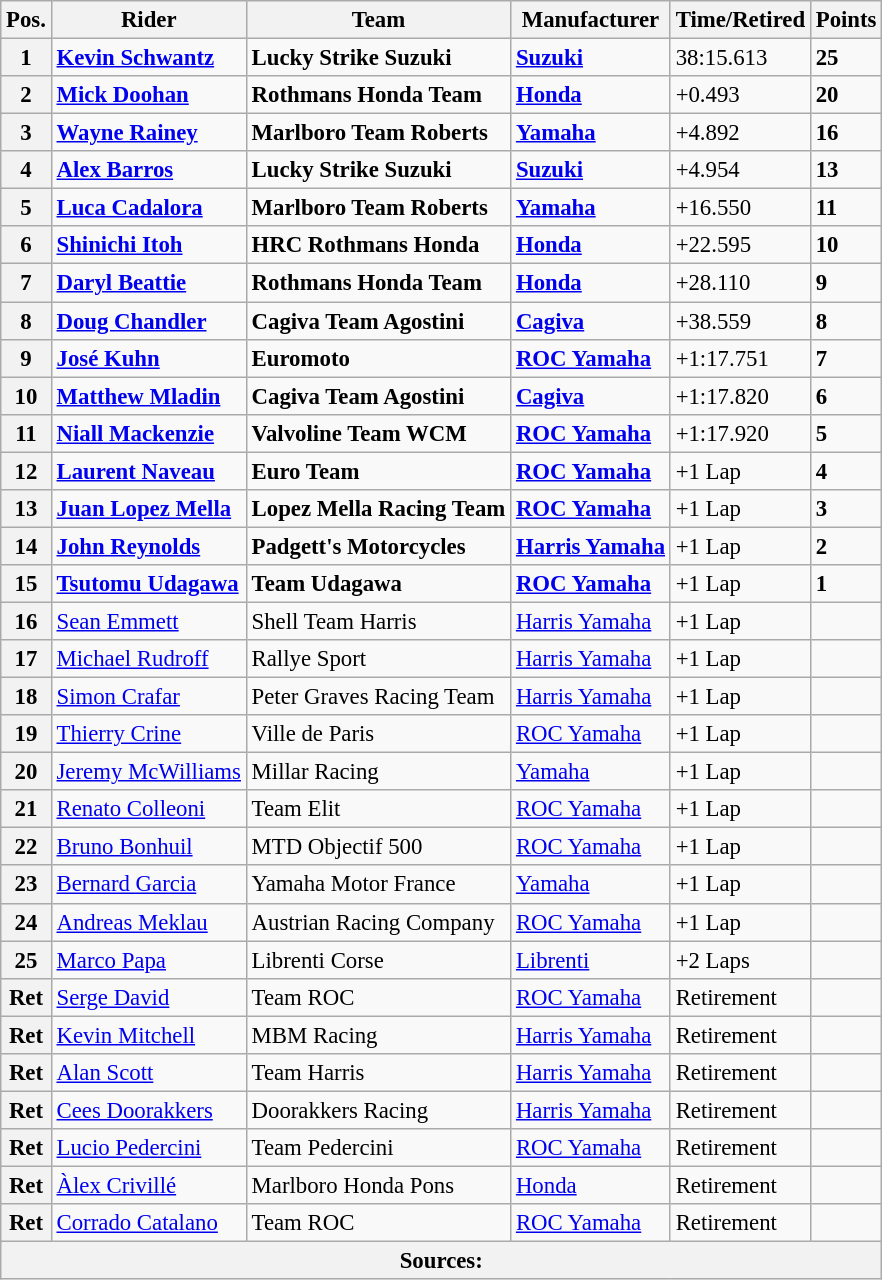<table class="wikitable" style="font-size: 95%;">
<tr>
<th>Pos.</th>
<th>Rider</th>
<th>Team</th>
<th>Manufacturer</th>
<th>Time/Retired</th>
<th>Points</th>
</tr>
<tr>
<th>1</th>
<td> <strong><a href='#'>Kevin Schwantz</a></strong></td>
<td><strong>Lucky Strike Suzuki</strong></td>
<td><strong><a href='#'>Suzuki</a></strong></td>
<td>38:15.613</td>
<td><strong>25</strong></td>
</tr>
<tr>
<th>2</th>
<td> <strong><a href='#'>Mick Doohan</a></strong></td>
<td><strong>Rothmans Honda Team</strong></td>
<td><strong><a href='#'>Honda</a></strong></td>
<td>+0.493</td>
<td><strong>20</strong></td>
</tr>
<tr>
<th>3</th>
<td> <strong><a href='#'>Wayne Rainey</a></strong></td>
<td><strong>Marlboro Team Roberts</strong></td>
<td><strong><a href='#'>Yamaha</a></strong></td>
<td>+4.892</td>
<td><strong>16</strong></td>
</tr>
<tr>
<th>4</th>
<td> <strong><a href='#'>Alex Barros</a></strong></td>
<td><strong>Lucky Strike Suzuki</strong></td>
<td><strong><a href='#'>Suzuki</a></strong></td>
<td>+4.954</td>
<td><strong>13</strong></td>
</tr>
<tr>
<th>5</th>
<td> <strong><a href='#'>Luca Cadalora</a></strong></td>
<td><strong>Marlboro Team Roberts</strong></td>
<td><strong><a href='#'>Yamaha</a></strong></td>
<td>+16.550</td>
<td><strong>11</strong></td>
</tr>
<tr>
<th>6</th>
<td> <strong><a href='#'>Shinichi Itoh</a></strong></td>
<td><strong>HRC Rothmans Honda</strong></td>
<td><strong><a href='#'>Honda</a></strong></td>
<td>+22.595</td>
<td><strong>10</strong></td>
</tr>
<tr>
<th>7</th>
<td> <strong><a href='#'>Daryl Beattie</a></strong></td>
<td><strong>Rothmans Honda Team</strong></td>
<td><strong><a href='#'>Honda</a></strong></td>
<td>+28.110</td>
<td><strong>9</strong></td>
</tr>
<tr>
<th>8</th>
<td> <strong><a href='#'>Doug Chandler</a></strong></td>
<td><strong>Cagiva Team Agostini</strong></td>
<td><strong><a href='#'>Cagiva</a></strong></td>
<td>+38.559</td>
<td><strong>8</strong></td>
</tr>
<tr>
<th>9</th>
<td> <strong><a href='#'>José Kuhn</a></strong></td>
<td><strong>Euromoto</strong></td>
<td><strong><a href='#'>ROC Yamaha</a></strong></td>
<td>+1:17.751</td>
<td><strong>7</strong></td>
</tr>
<tr>
<th>10</th>
<td> <strong><a href='#'>Matthew Mladin</a></strong></td>
<td><strong>Cagiva Team Agostini</strong></td>
<td><strong><a href='#'>Cagiva</a></strong></td>
<td>+1:17.820</td>
<td><strong>6</strong></td>
</tr>
<tr>
<th>11</th>
<td> <strong><a href='#'>Niall Mackenzie</a></strong></td>
<td><strong>Valvoline Team WCM</strong></td>
<td><strong><a href='#'>ROC Yamaha</a></strong></td>
<td>+1:17.920</td>
<td><strong>5</strong></td>
</tr>
<tr>
<th>12</th>
<td> <strong><a href='#'>Laurent Naveau</a></strong></td>
<td><strong>Euro Team</strong></td>
<td><strong><a href='#'>ROC Yamaha</a></strong></td>
<td>+1 Lap</td>
<td><strong>4</strong></td>
</tr>
<tr>
<th>13</th>
<td> <strong><a href='#'>Juan Lopez Mella</a></strong></td>
<td><strong>Lopez Mella Racing Team</strong></td>
<td><strong><a href='#'>ROC Yamaha</a></strong></td>
<td>+1 Lap</td>
<td><strong>3</strong></td>
</tr>
<tr>
<th>14</th>
<td> <strong><a href='#'>John Reynolds</a></strong></td>
<td><strong>Padgett's Motorcycles</strong></td>
<td><strong><a href='#'>Harris Yamaha</a></strong></td>
<td>+1 Lap</td>
<td><strong>2</strong></td>
</tr>
<tr>
<th>15</th>
<td> <strong><a href='#'>Tsutomu Udagawa</a></strong></td>
<td><strong>Team Udagawa</strong></td>
<td><strong><a href='#'>ROC Yamaha</a></strong></td>
<td>+1 Lap</td>
<td><strong>1</strong></td>
</tr>
<tr>
<th>16</th>
<td> <a href='#'>Sean Emmett</a></td>
<td>Shell Team Harris</td>
<td><a href='#'>Harris Yamaha</a></td>
<td>+1 Lap</td>
<td></td>
</tr>
<tr>
<th>17</th>
<td> <a href='#'>Michael Rudroff</a></td>
<td>Rallye Sport</td>
<td><a href='#'>Harris Yamaha</a></td>
<td>+1 Lap</td>
<td></td>
</tr>
<tr>
<th>18</th>
<td> <a href='#'>Simon Crafar</a></td>
<td>Peter Graves Racing Team</td>
<td><a href='#'>Harris Yamaha</a></td>
<td>+1 Lap</td>
<td></td>
</tr>
<tr>
<th>19</th>
<td> <a href='#'>Thierry Crine</a></td>
<td>Ville de Paris</td>
<td><a href='#'>ROC Yamaha</a></td>
<td>+1 Lap</td>
<td></td>
</tr>
<tr>
<th>20</th>
<td> <a href='#'>Jeremy McWilliams</a></td>
<td>Millar Racing</td>
<td><a href='#'>Yamaha</a></td>
<td>+1 Lap</td>
<td></td>
</tr>
<tr>
<th>21</th>
<td> <a href='#'>Renato Colleoni</a></td>
<td>Team Elit</td>
<td><a href='#'>ROC Yamaha</a></td>
<td>+1 Lap</td>
<td></td>
</tr>
<tr>
<th>22</th>
<td> <a href='#'>Bruno Bonhuil</a></td>
<td>MTD Objectif 500</td>
<td><a href='#'>ROC Yamaha</a></td>
<td>+1 Lap</td>
<td></td>
</tr>
<tr>
<th>23</th>
<td> <a href='#'>Bernard Garcia</a></td>
<td>Yamaha Motor France</td>
<td><a href='#'>Yamaha</a></td>
<td>+1 Lap</td>
<td></td>
</tr>
<tr>
<th>24</th>
<td> <a href='#'>Andreas Meklau</a></td>
<td>Austrian Racing Company</td>
<td><a href='#'>ROC Yamaha</a></td>
<td>+1 Lap</td>
<td></td>
</tr>
<tr>
<th>25</th>
<td> <a href='#'>Marco Papa</a></td>
<td>Librenti Corse</td>
<td><a href='#'>Librenti</a></td>
<td>+2 Laps</td>
<td></td>
</tr>
<tr>
<th>Ret</th>
<td> <a href='#'>Serge David</a></td>
<td>Team ROC</td>
<td><a href='#'>ROC Yamaha</a></td>
<td>Retirement</td>
<td></td>
</tr>
<tr>
<th>Ret</th>
<td> <a href='#'>Kevin Mitchell</a></td>
<td>MBM Racing</td>
<td><a href='#'>Harris Yamaha</a></td>
<td>Retirement</td>
<td></td>
</tr>
<tr>
<th>Ret</th>
<td> <a href='#'>Alan Scott</a></td>
<td>Team Harris</td>
<td><a href='#'>Harris Yamaha</a></td>
<td>Retirement</td>
<td></td>
</tr>
<tr>
<th>Ret</th>
<td> <a href='#'>Cees Doorakkers</a></td>
<td>Doorakkers Racing</td>
<td><a href='#'>Harris Yamaha</a></td>
<td>Retirement</td>
<td></td>
</tr>
<tr>
<th>Ret</th>
<td> <a href='#'>Lucio Pedercini</a></td>
<td>Team Pedercini</td>
<td><a href='#'>ROC Yamaha</a></td>
<td>Retirement</td>
<td></td>
</tr>
<tr>
<th>Ret</th>
<td> <a href='#'>Àlex Crivillé</a></td>
<td>Marlboro Honda Pons</td>
<td><a href='#'>Honda</a></td>
<td>Retirement</td>
<td></td>
</tr>
<tr>
<th>Ret</th>
<td> <a href='#'>Corrado Catalano</a></td>
<td>Team ROC</td>
<td><a href='#'>ROC Yamaha</a></td>
<td>Retirement</td>
<td></td>
</tr>
<tr>
<th colspan=8>Sources:</th>
</tr>
</table>
